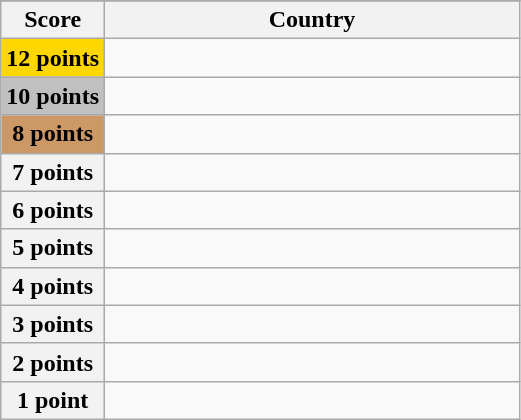<table class="wikitable">
<tr>
</tr>
<tr>
<th scope="col" width="20%">Score</th>
<th scope="col">Country</th>
</tr>
<tr>
<th scope="row" style="background:gold">12 points</th>
<td></td>
</tr>
<tr>
<th scope="row" style="background:silver">10 points</th>
<td></td>
</tr>
<tr>
<th scope="row" style="background:#CC9966">8 points</th>
<td></td>
</tr>
<tr>
<th scope="row">7 points</th>
<td></td>
</tr>
<tr>
<th scope="row">6 points</th>
<td></td>
</tr>
<tr>
<th scope="row">5 points</th>
<td></td>
</tr>
<tr>
<th scope="row">4 points</th>
<td></td>
</tr>
<tr>
<th scope="row">3 points</th>
<td></td>
</tr>
<tr>
<th scope="row">2 points</th>
<td></td>
</tr>
<tr>
<th scope="row">1 point</th>
<td></td>
</tr>
</table>
